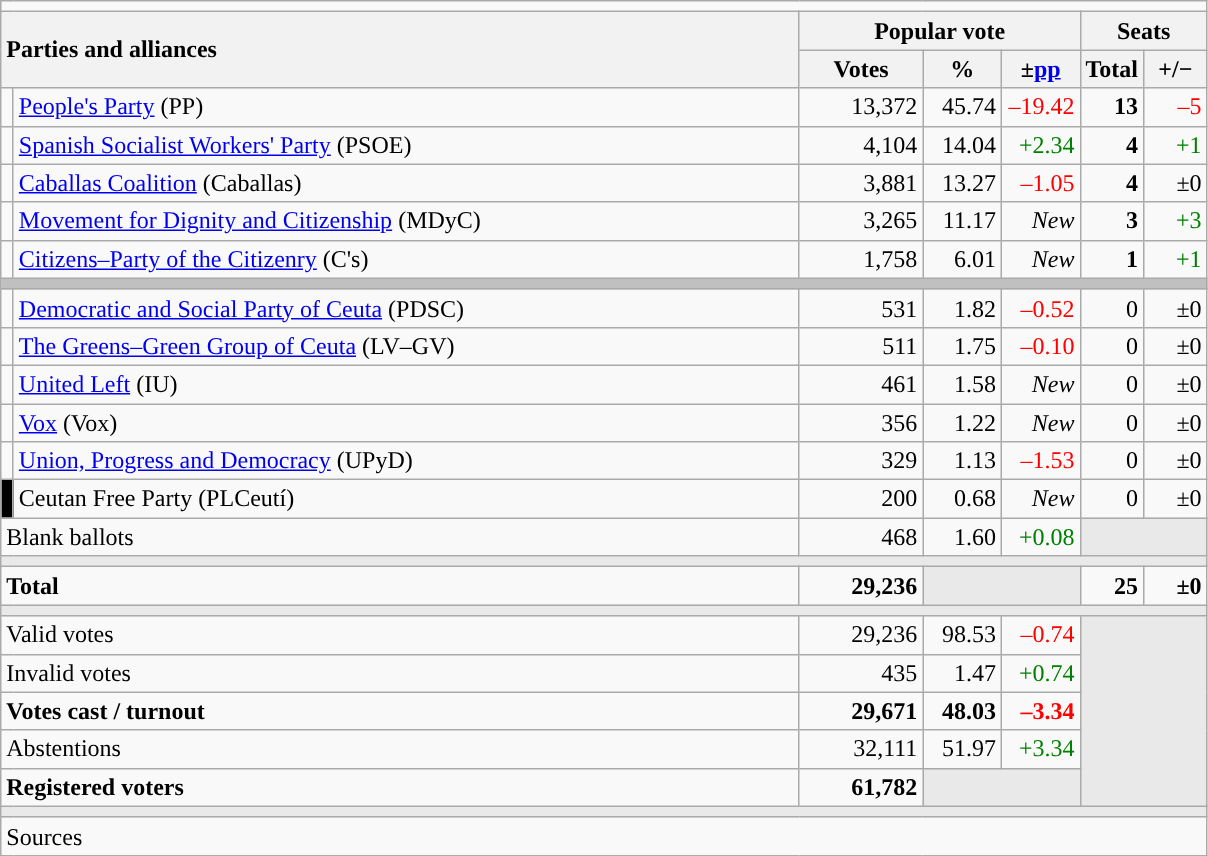<table class="wikitable" style="text-align:right;">
<tr>
<td colspan="7"></td>
</tr>
<tr>
<th style="text-align:left;" rowspan="2" colspan="2" width="525">Parties and alliances</th>
<th colspan="3">Popular vote</th>
<th colspan="2">Seats</th>
</tr>
<tr>
<th width="75">Votes</th>
<th width="45">%</th>
<th width="45">±<a href='#'>pp</a></th>
<th width="35">Total</th>
<th width="35">+/−</th>
</tr>
<tr>
<td width="1" style="color:inherit;background:"></td>
<td align="left"><a href='#'>People's Party</a> (PP)</td>
<td>13,372</td>
<td>45.74</td>
<td style="color:red;">–19.42</td>
<td><strong>13</strong></td>
<td style="color:red;">–5</td>
</tr>
<tr>
<td style="color:inherit;background:"></td>
<td align="left"><a href='#'>Spanish Socialist Workers' Party</a> (PSOE)</td>
<td>4,104</td>
<td>14.04</td>
<td style="color:green;">+2.34</td>
<td><strong>4</strong></td>
<td style="color:green;">+1</td>
</tr>
<tr>
<td style="color:inherit;background:"></td>
<td align="left"><a href='#'>Caballas Coalition</a> (Caballas)</td>
<td>3,881</td>
<td>13.27</td>
<td style="color:red;">–1.05</td>
<td><strong>4</strong></td>
<td>±0</td>
</tr>
<tr>
<td style="color:inherit;background:"></td>
<td align="left"><a href='#'>Movement for Dignity and Citizenship</a> (MDyC)</td>
<td>3,265</td>
<td>11.17</td>
<td><em>New</em></td>
<td><strong>3</strong></td>
<td style="color:green;">+3</td>
</tr>
<tr>
<td style="color:inherit;background:"></td>
<td align="left"><a href='#'>Citizens–Party of the Citizenry</a> (C's)</td>
<td>1,758</td>
<td>6.01</td>
<td><em>New</em></td>
<td><strong>1</strong></td>
<td style="color:green;">+1</td>
</tr>
<tr>
<td colspan="7" bgcolor="#C0C0C0"></td>
</tr>
<tr>
<td style="color:inherit;background:"></td>
<td align="left"><a href='#'>Democratic and Social Party of Ceuta</a> (PDSC)</td>
<td>531</td>
<td>1.82</td>
<td style="color:red;">–0.52</td>
<td>0</td>
<td>±0</td>
</tr>
<tr>
<td style="color:inherit;background:"></td>
<td align="left"><a href='#'>The Greens–Green Group of Ceuta</a> (LV–GV)</td>
<td>511</td>
<td>1.75</td>
<td style="color:red;">–0.10</td>
<td>0</td>
<td>±0</td>
</tr>
<tr>
<td style="color:inherit;background:"></td>
<td align="left"><a href='#'>United Left</a> (IU)</td>
<td>461</td>
<td>1.58</td>
<td><em>New</em></td>
<td>0</td>
<td>±0</td>
</tr>
<tr>
<td style="color:inherit;background:"></td>
<td align="left"><a href='#'>Vox</a> (Vox)</td>
<td>356</td>
<td>1.22</td>
<td><em>New</em></td>
<td>0</td>
<td>±0</td>
</tr>
<tr>
<td style="color:inherit;background:"></td>
<td align="left"><a href='#'>Union, Progress and Democracy</a> (UPyD)</td>
<td>329</td>
<td>1.13</td>
<td style="color:red;">–1.53</td>
<td>0</td>
<td>±0</td>
</tr>
<tr>
<td bgcolor="black"></td>
<td align="left">Ceutan Free Party (PLCeutí)</td>
<td>200</td>
<td>0.68</td>
<td><em>New</em></td>
<td>0</td>
<td>±0</td>
</tr>
<tr>
<td align="left" colspan="2">Blank ballots</td>
<td>468</td>
<td>1.60</td>
<td style="color:green;">+0.08</td>
<td bgcolor="#E9E9E9" colspan="2"></td>
</tr>
<tr>
<td colspan="7" bgcolor="#E9E9E9"></td>
</tr>
<tr style="font-weight:bold;">
<td align="left" colspan="2">Total</td>
<td>29,236</td>
<td bgcolor="#E9E9E9" colspan="2"></td>
<td>25</td>
<td>±0</td>
</tr>
<tr>
<td colspan="7" bgcolor="#E9E9E9"></td>
</tr>
<tr>
<td align="left" colspan="2">Valid votes</td>
<td>29,236</td>
<td>98.53</td>
<td style="color:red;">–0.74</td>
<td bgcolor="#E9E9E9" colspan="2" rowspan="5"></td>
</tr>
<tr>
<td align="left" colspan="2">Invalid votes</td>
<td>435</td>
<td>1.47</td>
<td style="color:green;">+0.74</td>
</tr>
<tr style="font-weight:bold;">
<td align="left" colspan="2">Votes cast / turnout</td>
<td>29,671</td>
<td>48.03</td>
<td style="color:red;">–3.34</td>
</tr>
<tr>
<td align="left" colspan="2">Abstentions</td>
<td>32,111</td>
<td>51.97</td>
<td style="color:green;">+3.34</td>
</tr>
<tr style="font-weight:bold;">
<td align="left" colspan="2">Registered voters</td>
<td>61,782</td>
<td bgcolor="#E9E9E9" colspan="2"></td>
</tr>
<tr>
<td colspan="7" bgcolor="#E9E9E9"></td>
</tr>
<tr>
<td align="left" colspan="7">Sources</td>
</tr>
</table>
